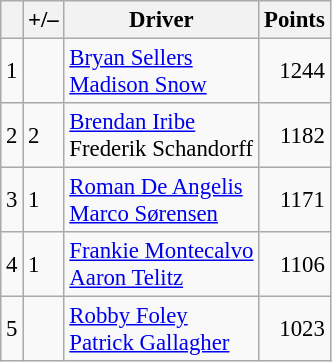<table class="wikitable" style="font-size: 95%;">
<tr>
<th scope="col"></th>
<th scope="col">+/–</th>
<th scope="col">Driver</th>
<th scope="col">Points</th>
</tr>
<tr>
<td align=center>1</td>
<td align="left"></td>
<td> <a href='#'>Bryan Sellers</a><br> <a href='#'>Madison Snow</a></td>
<td align=right>1244</td>
</tr>
<tr>
<td align=center>2</td>
<td align="left"> 2</td>
<td> <a href='#'>Brendan Iribe</a><br> Frederik Schandorff</td>
<td align=right>1182</td>
</tr>
<tr>
<td align=center>3</td>
<td align="left"> 1</td>
<td> <a href='#'>Roman De Angelis</a><br> <a href='#'>Marco Sørensen</a></td>
<td align=right>1171</td>
</tr>
<tr>
<td align=center>4</td>
<td align="left"> 1</td>
<td> <a href='#'>Frankie Montecalvo</a><br> <a href='#'>Aaron Telitz</a></td>
<td align=right>1106</td>
</tr>
<tr>
<td align=center>5</td>
<td align="left"></td>
<td> <a href='#'>Robby Foley</a><br> <a href='#'>Patrick Gallagher</a></td>
<td align=right>1023</td>
</tr>
</table>
